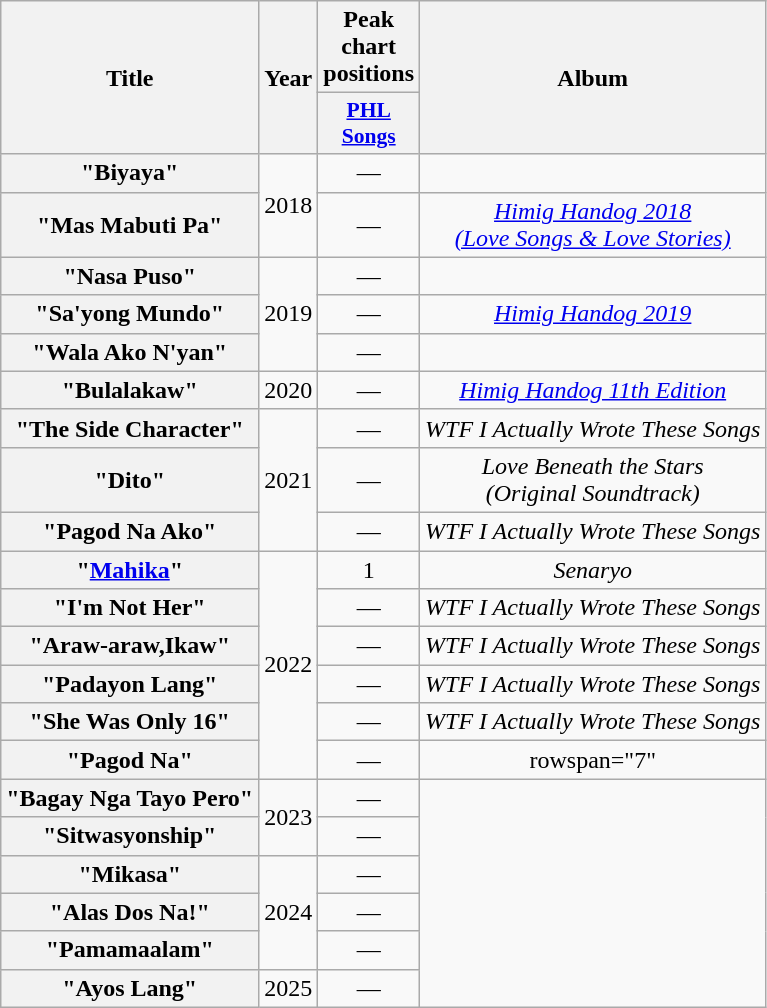<table class="wikitable plainrowheaders"  style="text-align:center;">
<tr>
<th scope="col" rowspan="2">Title</th>
<th scope="col" rowspan="2">Year</th>
<th scope="col" rowspan="1" colspan="1">Peak chart positions</th>
<th scope="col" rowspan="2">Album</th>
</tr>
<tr>
<th scope="col" style="font-size:90%; width:3em"><a href='#'>PHL<br>Songs</a><br></th>
</tr>
<tr>
<th scope="row">"Biyaya"</th>
<td rowspan="2">2018</td>
<td>—</td>
<td></td>
</tr>
<tr>
<th scope="row">"Mas Mabuti Pa"</th>
<td>—</td>
<td><em><a href='#'>Himig Handog 2018<br>(Love Songs & Love Stories)</a></em></td>
</tr>
<tr>
<th scope="row">"Nasa Puso"</th>
<td rowspan="3">2019</td>
<td>—</td>
<td></td>
</tr>
<tr>
<th scope="row">"Sa'yong Mundo"</th>
<td>—</td>
<td><em><a href='#'>Himig Handog 2019</a></em></td>
</tr>
<tr>
<th scope="row">"Wala Ako N'yan"</th>
<td>—</td>
<td></td>
</tr>
<tr>
<th scope="row">"Bulalakaw"<br></th>
<td>2020</td>
<td>—</td>
<td><em><a href='#'>Himig Handog 11th Edition</a></em></td>
</tr>
<tr>
<th scope="row">"The Side Character"</th>
<td rowspan="3">2021</td>
<td>—</td>
<td><em>WTF I Actually Wrote These Songs</em></td>
</tr>
<tr>
<th scope="row">"Dito"</th>
<td>—</td>
<td><em>Love Beneath the Stars<br>(Original Soundtrack)</em></td>
</tr>
<tr>
<th scope="row">"Pagod Na Ako"</th>
<td>—</td>
<td><em>WTF I Actually Wrote These Songs</em></td>
</tr>
<tr>
<th scope="row">"<a href='#'>Mahika</a>"<br></th>
<td rowspan="6">2022</td>
<td>1</td>
<td><em>Senaryo</em></td>
</tr>
<tr>
<th scope="row">"I'm Not Her"</th>
<td>—</td>
<td><em>WTF I Actually Wrote These Songs</em></td>
</tr>
<tr>
<th scope="row">"Araw-araw,Ikaw"</th>
<td>—</td>
<td><em>WTF I Actually Wrote These Songs</em></td>
</tr>
<tr>
<th scope="row">"Padayon Lang"</th>
<td>—</td>
<td><em>WTF I Actually Wrote These Songs</em></td>
</tr>
<tr>
<th scope="row">"She Was Only 16"</th>
<td>—</td>
<td><em>WTF I Actually Wrote These Songs</em></td>
</tr>
<tr>
<th scope="row">"Pagod Na"<br></th>
<td>—</td>
<td>rowspan="7" </td>
</tr>
<tr>
<th scope="row">"Bagay Nga Tayo Pero"</th>
<td rowspan="2">2023</td>
<td>—</td>
</tr>
<tr>
<th scope="row">"Sitwasyonship"</th>
<td>—</td>
</tr>
<tr>
<th scope="row">"Mikasa"<br></th>
<td rowspan="3">2024</td>
<td>—</td>
</tr>
<tr>
<th scope="row">"Alas Dos Na!"</th>
<td>—</td>
</tr>
<tr>
<th scope="row">"Pamamaalam"</th>
<td>—</td>
</tr>
<tr>
<th scope="row">"Ayos Lang"</th>
<td rowspan="1">2025</td>
<td>—</td>
</tr>
</table>
